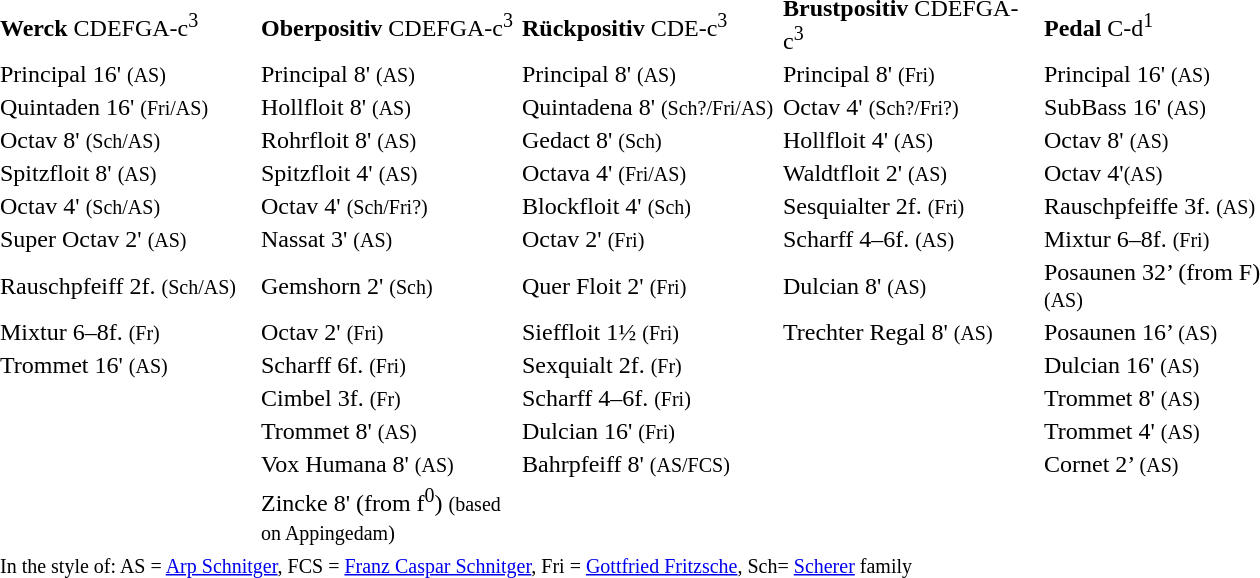<table cellpadding="2" cellspacing="0" style="margin: 1em 0 1em 1em;">
<tr>
<td width="170"><strong>Werck</strong> CDEFGA-c<sup>3</sup></td>
<td width="170"><strong>Oberpositiv</strong> CDEFGA-c<sup>3</sup></td>
<td width="170"><strong>Rückpositiv</strong> CDE-c<sup>3</sup></td>
<td width="170"><strong>Brustpositiv</strong> CDEFGA-c<sup>3</sup></td>
<td width="170"><strong>Pedal</strong> C-d<sup>1</sup></td>
</tr>
<tr>
<td>Principal 16' <small>(AS)</small></td>
<td>Principal 8' <small>(AS)</small></td>
<td>Principal 8' <small>(AS)</small></td>
<td>Principal 8' <small>(Fri)</small></td>
<td>Principal 16' <small>(AS)</small></td>
</tr>
<tr>
<td>Quintaden 16' <small>(Fri/AS)</small></td>
<td>Hollfloit 8' <small>(AS)</small></td>
<td>Quintadena 8' <small>(Sch?/Fri/AS)</small></td>
<td>Octav 4' <small>(Sch?/Fri?)</small></td>
<td>SubBass 16' <small>(AS)</small></td>
</tr>
<tr>
<td>Octav 8' <small>(Sch/AS)</small></td>
<td>Rohrfloit 8' <small>(AS)</small></td>
<td>Gedact 8' <small>(Sch)</small></td>
<td>Hollfloit 4' <small>(AS)</small></td>
<td>Octav 8' <small>(AS)</small></td>
</tr>
<tr>
<td>Spitzfloit 8' <small>(AS)</small></td>
<td>Spitzfloit 4' <small>(AS)</small></td>
<td>Octava 4' <small>(Fri/AS)</small></td>
<td>Waldtfloit 2' <small>(AS)</small></td>
<td>Octav 4'<small>(AS)</small></td>
</tr>
<tr>
<td>Octav 4' <small>(Sch/AS)</small></td>
<td>Octav 4' <small>(Sch/Fri?)</small></td>
<td>Blockfloit 4' <small>(Sch)</small></td>
<td>Sesquialter 2f. <small>(Fri)</small></td>
<td>Rauschpfeiffe 3f. <small>(AS)</small></td>
</tr>
<tr>
<td>Super Octav 2' <small>(AS)</small></td>
<td>Nassat 3' <small>(AS)</small></td>
<td>Octav 2' <small>(Fri)</small></td>
<td>Scharff 4–6f. <small>(AS)</small></td>
<td>Mixtur 6–8f. <small>(Fri)</small></td>
</tr>
<tr>
<td>Rauschpfeiff 2f. <small>(Sch/AS)</small></td>
<td>Gemshorn 2' <small>(Sch)</small></td>
<td>Quer Floit 2' <small>(Fri)</small></td>
<td>Dulcian 8' <small>(AS)</small></td>
<td>Posaunen 32’ (from F) <small>(AS)</small></td>
</tr>
<tr>
<td>Mixtur 6–8f. <small>(Fr)</small></td>
<td>Octav 2' <small>(Fri)</small></td>
<td>Sieffloit 1½ <small>(Fri)</small></td>
<td>Trechter Regal 8' <small>(AS)</small></td>
<td>Posaunen 16’ <small>(AS)</small></td>
</tr>
<tr>
<td>Trommet 16' <small>(AS)</small></td>
<td>Scharff 6f. <small>(Fri)</small></td>
<td>Sexquialt 2f. <small>(Fr)</small></td>
<td></td>
<td>Dulcian 16' <small>(AS)</small></td>
</tr>
<tr>
<td></td>
<td>Cimbel 3f. <small>(Fr)</small></td>
<td>Scharff 4–6f. <small>(Fri)</small></td>
<td></td>
<td>Trommet 8' <small>(AS)</small></td>
</tr>
<tr>
<td></td>
<td>Trommet 8' <small>(AS)</small></td>
<td>Dulcian 16' <small>(Fri)</small></td>
<td></td>
<td>Trommet 4' <small>(AS)</small></td>
</tr>
<tr>
<td></td>
<td>Vox Humana 8' <small>(AS)</small></td>
<td>Bahrpfeiff 8' <small>(AS/FCS)</small></td>
<td></td>
<td>Cornet 2’ <small>(AS)</small></td>
</tr>
<tr>
<td></td>
<td>Zincke 8' (from f<sup>0</sup>) <small>(based on Appingedam) </small></td>
<td></td>
</tr>
<tr>
<td colspan=4><small>In the style of: AS = <a href='#'>Arp Schnitger</a>, FCS = <a href='#'>Franz Caspar Schnitger</a>, Fri = <a href='#'>Gottfried Fritzsche</a>, Sch= <a href='#'>Scherer</a> family</small></td>
</tr>
</table>
